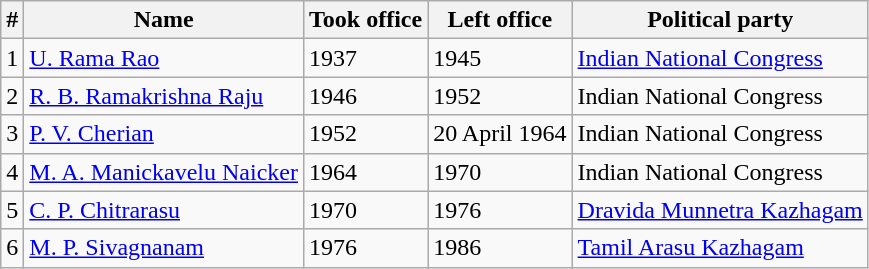<table class="wikitable">
<tr>
<th>#</th>
<th>Name</th>
<th>Took office</th>
<th>Left office</th>
<th>Political party</th>
</tr>
<tr>
<td>1</td>
<td><a href='#'>U. Rama Rao</a></td>
<td>1937</td>
<td>1945</td>
<td><a href='#'>Indian National Congress</a></td>
</tr>
<tr>
<td>2</td>
<td><a href='#'>R. B. Ramakrishna Raju</a></td>
<td>1946</td>
<td>1952</td>
<td>Indian National Congress</td>
</tr>
<tr>
<td>3</td>
<td><a href='#'>P. V. Cherian</a></td>
<td>1952</td>
<td>20 April 1964</td>
<td>Indian National Congress</td>
</tr>
<tr>
<td>4</td>
<td><a href='#'>M. A. Manickavelu Naicker</a></td>
<td>1964</td>
<td>1970</td>
<td>Indian National Congress</td>
</tr>
<tr>
<td>5</td>
<td><a href='#'>C. P. Chitrarasu</a></td>
<td>1970</td>
<td>1976</td>
<td><a href='#'>Dravida Munnetra Kazhagam</a></td>
</tr>
<tr>
<td>6</td>
<td><a href='#'>M. P. Sivagnanam</a></td>
<td>1976</td>
<td>1986</td>
<td><a href='#'>Tamil Arasu Kazhagam</a></td>
</tr>
</table>
